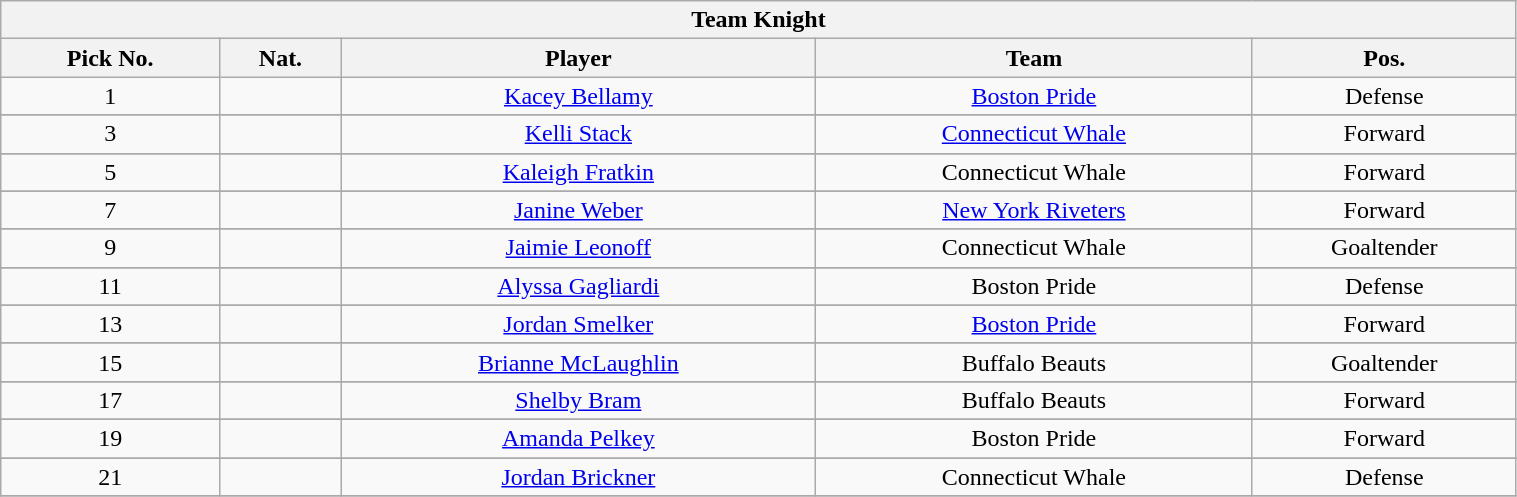<table width="80%" class="wikitable" style="text-align:center">
<tr>
<th colspan=5>Team Knight</th>
</tr>
<tr>
<th>Pick No.</th>
<th>Nat.</th>
<th>Player</th>
<th>Team</th>
<th>Pos.</th>
</tr>
<tr>
<td>1</td>
<td></td>
<td><a href='#'>Kacey Bellamy</a></td>
<td><a href='#'>Boston Pride</a></td>
<td>Defense</td>
</tr>
<tr>
</tr>
<tr>
<td>3</td>
<td></td>
<td><a href='#'>Kelli Stack</a></td>
<td><a href='#'>Connecticut Whale</a></td>
<td>Forward</td>
</tr>
<tr>
</tr>
<tr>
<td>5</td>
<td></td>
<td><a href='#'>Kaleigh Fratkin</a></td>
<td>Connecticut Whale</td>
<td>Forward</td>
</tr>
<tr>
</tr>
<tr>
<td>7</td>
<td></td>
<td><a href='#'>Janine Weber</a></td>
<td><a href='#'>New York Riveters</a></td>
<td>Forward</td>
</tr>
<tr>
</tr>
<tr>
<td>9</td>
<td></td>
<td><a href='#'>Jaimie Leonoff</a></td>
<td>Connecticut Whale</td>
<td>Goaltender</td>
</tr>
<tr>
</tr>
<tr>
<td>11</td>
<td></td>
<td><a href='#'>Alyssa Gagliardi</a></td>
<td>Boston Pride</td>
<td>Defense</td>
</tr>
<tr>
</tr>
<tr>
<td>13</td>
<td></td>
<td><a href='#'>Jordan Smelker</a></td>
<td><a href='#'>Boston Pride</a></td>
<td>Forward</td>
</tr>
<tr>
</tr>
<tr>
<td>15</td>
<td></td>
<td><a href='#'>Brianne McLaughlin</a></td>
<td>Buffalo Beauts</td>
<td>Goaltender</td>
</tr>
<tr>
</tr>
<tr>
<td>17</td>
<td></td>
<td><a href='#'>Shelby Bram</a></td>
<td>Buffalo Beauts</td>
<td>Forward</td>
</tr>
<tr>
</tr>
<tr>
<td>19</td>
<td></td>
<td><a href='#'>Amanda Pelkey</a></td>
<td>Boston Pride</td>
<td>Forward</td>
</tr>
<tr>
</tr>
<tr>
<td>21</td>
<td></td>
<td><a href='#'>Jordan Brickner</a></td>
<td>Connecticut Whale</td>
<td>Defense</td>
</tr>
<tr>
</tr>
</table>
